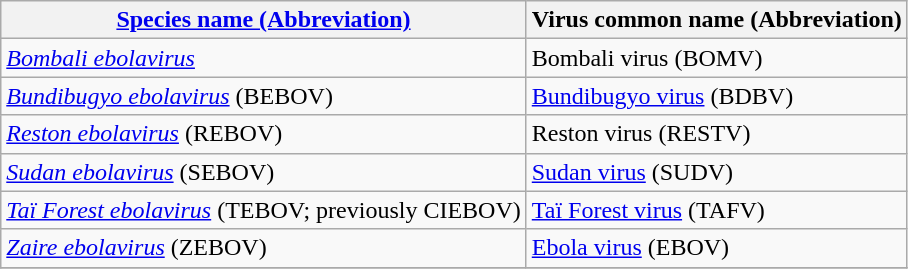<table class="wikitable">
<tr>
<th><strong><a href='#'>Species name (Abbreviation)</a></strong></th>
<th><strong>Virus common name (Abbreviation)</strong></th>
</tr>
<tr>
<td><em><a href='#'>Bombali ebolavirus</a></em></td>
<td>Bombali virus (BOMV)</td>
</tr>
<tr valign="TOP">
<td><em><a href='#'>Bundibugyo ebolavirus</a></em> (BEBOV)</td>
<td><a href='#'>Bundibugyo virus</a> (BDBV)</td>
</tr>
<tr valign="TOP">
<td><em><a href='#'>Reston ebolavirus</a></em> (REBOV)</td>
<td>Reston virus (RESTV)</td>
</tr>
<tr valign="TOP">
<td><em><a href='#'>Sudan ebolavirus</a></em> (SEBOV)</td>
<td><a href='#'>Sudan virus</a> (SUDV)</td>
</tr>
<tr valign="TOP">
<td><em><a href='#'>Taï Forest ebolavirus</a></em> (TEBOV; previously CIEBOV)</td>
<td><a href='#'>Taï Forest virus</a> (TAFV)</td>
</tr>
<tr valign="TOP">
<td><em><a href='#'>Zaire ebolavirus</a></em> (ZEBOV)</td>
<td><a href='#'>Ebola virus</a> (EBOV)</td>
</tr>
<tr valign="TOP">
</tr>
</table>
